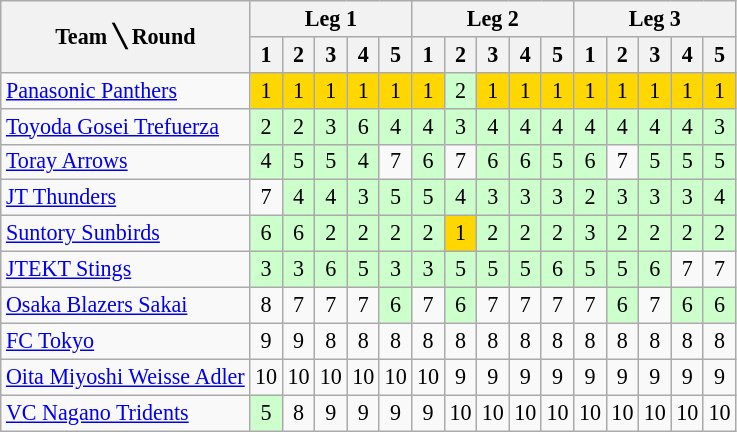<table style="font-size: 92%; text-align: center" class="wikitable sortable">
<tr>
<th rowspan=2>Team ╲ Round</th>
<th colspan=5>Leg 1</th>
<th colspan=5>Leg 2</th>
<th colspan=5>Leg 3</th>
</tr>
<tr>
<th>1</th>
<th>2</th>
<th>3</th>
<th>4</th>
<th>5</th>
<th>1</th>
<th>2</th>
<th>3</th>
<th>4</th>
<th>5</th>
<th>1</th>
<th>2</th>
<th>3</th>
<th>4</th>
<th>5</th>
</tr>
<tr>
<td align=left><a href='#'>Panasonic Panthers</a></td>
<td style="background:#FFD700;">1</td>
<td style="background:#FFD700;">1</td>
<td style="background:#FFD700;">1</td>
<td style="background:#FFD700;">1</td>
<td style="background:#FFD700;">1</td>
<td style="background:#FFD700;">1</td>
<td style="background:#ccffcc;">2</td>
<td style="background:#FFD700;">1</td>
<td style="background:#FFD700;">1</td>
<td style="background:#FFD700;">1</td>
<td style="background:#FFD700;">1</td>
<td style="background:#FFD700;">1</td>
<td style="background:#FFD700;">1</td>
<td style="background:#FFD700;">1</td>
<td style="background:#FFD700;">1</td>
</tr>
<tr>
<td align=left><a href='#'>Toyoda Gosei Trefuerza</a></td>
<td style="background:#ccffcc;">2</td>
<td style="background:#ccffcc;">2</td>
<td style="background:#ccffcc;">3</td>
<td style="background:#ccffcc;">6</td>
<td style="background:#ccffcc;">4</td>
<td style="background:#ccffcc;">4</td>
<td style="background:#ccffcc;">3</td>
<td style="background:#ccffcc;">4</td>
<td style="background:#ccffcc;">4</td>
<td style="background:#ccffcc;">4</td>
<td style="background:#ccffcc;">4</td>
<td style="background:#ccffcc;">4</td>
<td style="background:#ccffcc;">4</td>
<td style="background:#ccffcc;">4</td>
<td style="background:#ccffcc;">3</td>
</tr>
<tr>
<td align=left><a href='#'>Toray Arrows</a></td>
<td style="background:#ccffcc;">4</td>
<td style="background:#ccffcc;">5</td>
<td style="background:#ccffcc;">5</td>
<td style="background:#ccffcc;">4</td>
<td>7</td>
<td style="background:#ccffcc;">6</td>
<td>7</td>
<td style="background:#ccffcc;">6</td>
<td style="background:#ccffcc;">6</td>
<td style="background:#ccffcc;">5</td>
<td style="background:#ccffcc;">6</td>
<td>7</td>
<td style="background:#ccffcc;">5</td>
<td style="background:#ccffcc;">5</td>
<td style="background:#ccffcc;">5</td>
</tr>
<tr>
<td align=left><a href='#'>JT Thunders</a></td>
<td>7</td>
<td style="background:#ccffcc;">4</td>
<td style="background:#ccffcc;">4</td>
<td style="background:#ccffcc;">3</td>
<td style="background:#ccffcc;">5</td>
<td style="background:#ccffcc;">5</td>
<td style="background:#ccffcc;">4</td>
<td style="background:#ccffcc;">3</td>
<td style="background:#ccffcc;">3</td>
<td style="background:#ccffcc;">3</td>
<td style="background:#ccffcc;">2</td>
<td style="background:#ccffcc;">3</td>
<td style="background:#ccffcc;">3</td>
<td style="background:#ccffcc;">3</td>
<td style="background:#ccffcc;">4</td>
</tr>
<tr>
<td align=left><a href='#'>Suntory Sunbirds</a></td>
<td style="background:#ccffcc;">6</td>
<td style="background:#ccffcc;">6</td>
<td style="background:#ccffcc;">2</td>
<td style="background:#ccffcc;">2</td>
<td style="background:#ccffcc;">2</td>
<td style="background:#ccffcc;">2</td>
<td style="background:#FFD700;">1</td>
<td style="background:#ccffcc;">2</td>
<td style="background:#ccffcc;">2</td>
<td style="background:#ccffcc;">2</td>
<td style="background:#ccffcc;">3</td>
<td style="background:#ccffcc;">2</td>
<td style="background:#ccffcc;">2</td>
<td style="background:#ccffcc;">2</td>
<td style="background:#ccffcc;">2</td>
</tr>
<tr>
<td align=left><a href='#'>JTEKT Stings</a></td>
<td style="background:#ccffcc;">3</td>
<td style="background:#ccffcc;">3</td>
<td style="background:#ccffcc;">6</td>
<td style="background:#ccffcc;">5</td>
<td style="background:#ccffcc;">3</td>
<td style="background:#ccffcc;">3</td>
<td style="background:#ccffcc;">5</td>
<td style="background:#ccffcc;">5</td>
<td style="background:#ccffcc;">5</td>
<td style="background:#ccffcc;">6</td>
<td style="background:#ccffcc;">5</td>
<td style="background:#ccffcc;">5</td>
<td style="background:#ccffcc;">6</td>
<td>7</td>
<td>7</td>
</tr>
<tr>
<td align=left><a href='#'>Osaka Blazers Sakai</a></td>
<td>8</td>
<td>7</td>
<td>7</td>
<td>7</td>
<td style="background:#ccffcc;">6</td>
<td>7</td>
<td style="background:#ccffcc;">6</td>
<td>7</td>
<td>7</td>
<td>7</td>
<td>7</td>
<td style="background:#ccffcc;">6</td>
<td>7</td>
<td style="background:#ccffcc;">6</td>
<td style="background:#ccffcc;">6</td>
</tr>
<tr>
<td align=left><a href='#'>FC Tokyo</a></td>
<td>9</td>
<td>9</td>
<td>8</td>
<td>8</td>
<td>8</td>
<td>8</td>
<td>8</td>
<td>8</td>
<td>8</td>
<td>8</td>
<td>8</td>
<td>8</td>
<td>8</td>
<td>8</td>
<td>8</td>
</tr>
<tr>
<td align=left><a href='#'>Oita Miyoshi Weisse Adler</a></td>
<td>10</td>
<td>10</td>
<td>10</td>
<td>10</td>
<td>10</td>
<td>10</td>
<td>9</td>
<td>9</td>
<td>9</td>
<td>9</td>
<td>9</td>
<td>9</td>
<td>9</td>
<td>9</td>
<td>9</td>
</tr>
<tr>
<td align=left><a href='#'>VC Nagano Tridents</a></td>
<td style="background:#ccffcc;">5</td>
<td>8</td>
<td>9</td>
<td>9</td>
<td>9</td>
<td>9</td>
<td>10</td>
<td>10</td>
<td>10</td>
<td>10</td>
<td>10</td>
<td>10</td>
<td>10</td>
<td>10</td>
<td>10</td>
</tr>
</table>
